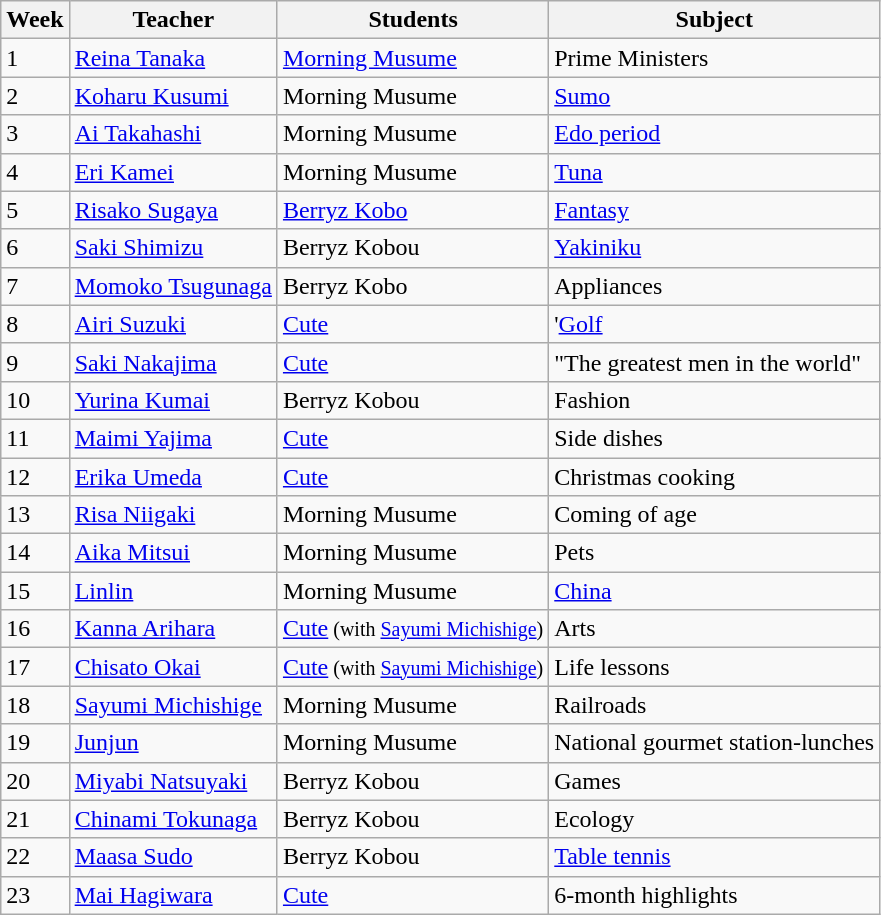<table class="wikitable">
<tr>
<th scope="col">Week</th>
<th scope="col">Teacher</th>
<th scope="col">Students</th>
<th scope="col">Subject</th>
</tr>
<tr>
<td>1</td>
<td><a href='#'>Reina Tanaka</a></td>
<td><a href='#'>Morning Musume</a></td>
<td>Prime Ministers</td>
</tr>
<tr>
<td>2</td>
<td><a href='#'>Koharu Kusumi</a></td>
<td>Morning Musume</td>
<td><a href='#'>Sumo</a></td>
</tr>
<tr>
<td>3</td>
<td><a href='#'>Ai Takahashi</a></td>
<td>Morning Musume</td>
<td><a href='#'>Edo period</a></td>
</tr>
<tr>
<td>4</td>
<td><a href='#'>Eri Kamei</a></td>
<td>Morning Musume</td>
<td><a href='#'>Tuna</a></td>
</tr>
<tr>
<td>5</td>
<td><a href='#'>Risako Sugaya</a></td>
<td><a href='#'>Berryz Kobo</a></td>
<td><a href='#'>Fantasy</a></td>
</tr>
<tr>
<td>6</td>
<td><a href='#'>Saki Shimizu</a></td>
<td>Berryz Kobou</td>
<td><a href='#'>Yakiniku</a></td>
</tr>
<tr>
<td>7</td>
<td><a href='#'>Momoko Tsugunaga</a></td>
<td>Berryz Kobo</td>
<td>Appliances</td>
</tr>
<tr>
<td>8</td>
<td><a href='#'>Airi Suzuki</a></td>
<td><a href='#'>Cute</a></td>
<td>'<a href='#'>Golf</a></td>
</tr>
<tr>
<td>9</td>
<td><a href='#'>Saki Nakajima</a></td>
<td><a href='#'>Cute</a></td>
<td>"The greatest men in the world"</td>
</tr>
<tr>
<td>10</td>
<td><a href='#'>Yurina Kumai</a></td>
<td>Berryz Kobou</td>
<td>Fashion</td>
</tr>
<tr>
<td>11</td>
<td><a href='#'>Maimi Yajima</a></td>
<td><a href='#'>Cute</a></td>
<td>Side dishes</td>
</tr>
<tr>
<td>12</td>
<td><a href='#'>Erika Umeda</a></td>
<td><a href='#'>Cute</a></td>
<td>Christmas cooking</td>
</tr>
<tr>
<td>13</td>
<td><a href='#'>Risa Niigaki</a></td>
<td>Morning Musume</td>
<td>Coming of age</td>
</tr>
<tr>
<td>14</td>
<td><a href='#'>Aika Mitsui</a></td>
<td>Morning Musume</td>
<td>Pets</td>
</tr>
<tr>
<td>15</td>
<td><a href='#'>Linlin</a></td>
<td>Morning Musume</td>
<td><a href='#'>China</a></td>
</tr>
<tr>
<td>16</td>
<td><a href='#'>Kanna Arihara</a></td>
<td><a href='#'>Cute</a><small> (with <a href='#'>Sayumi Michishige</a>)</small></td>
<td>Arts</td>
</tr>
<tr>
<td>17</td>
<td><a href='#'>Chisato Okai</a></td>
<td><a href='#'>Cute</a><small> (with <a href='#'>Sayumi Michishige</a>)</small></td>
<td>Life lessons</td>
</tr>
<tr>
<td>18</td>
<td><a href='#'>Sayumi Michishige</a></td>
<td Morning Musume>Morning Musume</td>
<td>Railroads</td>
</tr>
<tr>
<td>19</td>
<td><a href='#'>Junjun</a></td>
<td>Morning Musume</td>
<td>National gourmet station-lunches</td>
</tr>
<tr>
<td>20</td>
<td><a href='#'>Miyabi Natsuyaki</a></td>
<td>Berryz Kobou</td>
<td>Games</td>
</tr>
<tr>
<td>21</td>
<td><a href='#'>Chinami Tokunaga</a></td>
<td>Berryz Kobou</td>
<td>Ecology</td>
</tr>
<tr>
<td>22</td>
<td><a href='#'>Maasa Sudo</a></td>
<td>Berryz Kobou</td>
<td><a href='#'>Table tennis</a></td>
</tr>
<tr>
<td>23</td>
<td><a href='#'>Mai Hagiwara</a></td>
<td><a href='#'>Cute</a></td>
<td>6-month highlights</td>
</tr>
</table>
